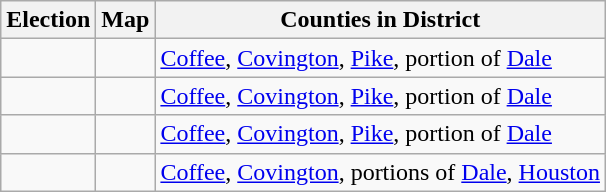<table class="wikitable">
<tr>
<th>Election</th>
<th>Map</th>
<th>Counties in District</th>
</tr>
<tr>
<td></td>
<td></td>
<td><a href='#'>Coffee</a>, <a href='#'>Covington</a>, <a href='#'>Pike</a>, portion of <a href='#'>Dale</a></td>
</tr>
<tr>
<td></td>
<td></td>
<td><a href='#'>Coffee</a>, <a href='#'>Covington</a>, <a href='#'>Pike</a>, portion of <a href='#'>Dale</a></td>
</tr>
<tr>
<td></td>
<td></td>
<td><a href='#'>Coffee</a>, <a href='#'>Covington</a>, <a href='#'>Pike</a>, portion of <a href='#'>Dale</a></td>
</tr>
<tr>
<td></td>
<td></td>
<td><a href='#'>Coffee</a>, <a href='#'>Covington</a>, portions of <a href='#'>Dale</a>, <a href='#'>Houston</a></td>
</tr>
</table>
